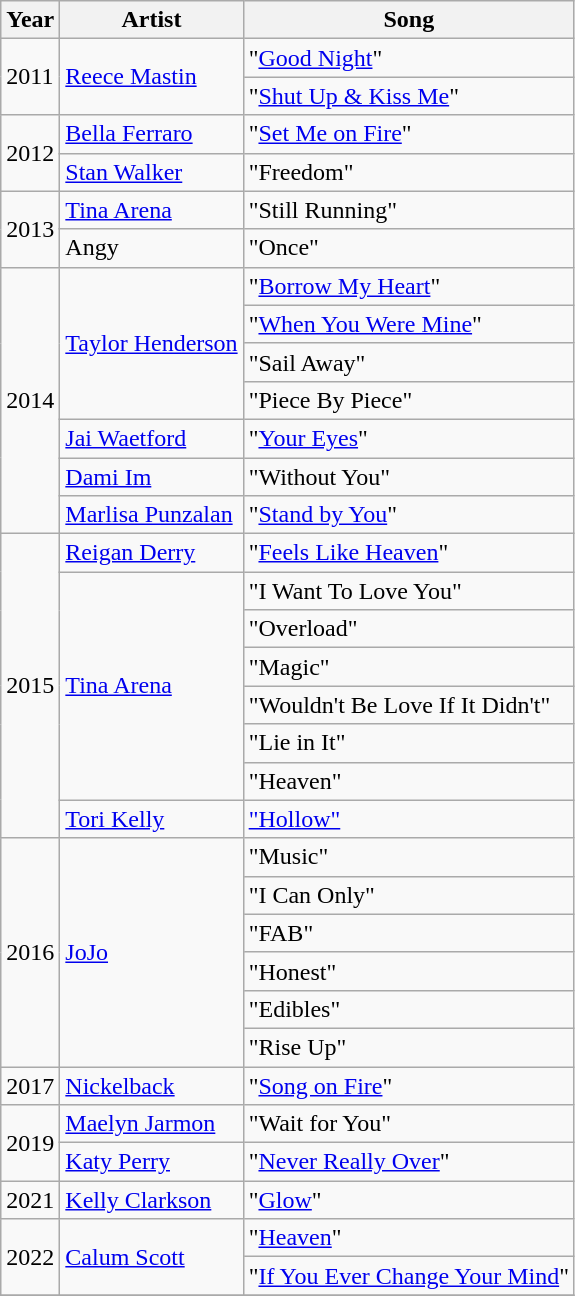<table class="wikitable">
<tr>
<th>Year</th>
<th>Artist</th>
<th>Song</th>
</tr>
<tr>
<td rowspan=2>2011</td>
<td rowspan=2 align="left"><a href='#'>Reece Mastin</a></td>
<td>"<a href='#'>Good Night</a>"</td>
</tr>
<tr>
<td>"<a href='#'>Shut Up & Kiss Me</a>"</td>
</tr>
<tr>
<td rowspan=2>2012</td>
<td align=left><a href='#'>Bella Ferraro</a></td>
<td>"<a href='#'>Set Me on Fire</a>"</td>
</tr>
<tr>
<td><a href='#'>Stan Walker</a></td>
<td>"Freedom"</td>
</tr>
<tr>
<td rowspan=2>2013</td>
<td><a href='#'>Tina Arena</a></td>
<td>"Still Running"</td>
</tr>
<tr>
<td>Angy</td>
<td>"Once"</td>
</tr>
<tr>
<td rowspan=7>2014</td>
<td rowspan=4><a href='#'>Taylor Henderson</a></td>
<td>"<a href='#'>Borrow My Heart</a>"</td>
</tr>
<tr>
<td>"<a href='#'>When You Were Mine</a>"</td>
</tr>
<tr>
<td>"Sail Away"</td>
</tr>
<tr>
<td>"Piece By Piece"</td>
</tr>
<tr>
<td><a href='#'>Jai Waetford</a></td>
<td>"<a href='#'>Your Eyes</a>"</td>
</tr>
<tr>
<td><a href='#'>Dami Im</a></td>
<td>"Without You"</td>
</tr>
<tr>
<td><a href='#'>Marlisa Punzalan</a></td>
<td>"<a href='#'>Stand by You</a>"</td>
</tr>
<tr>
<td rowspan=8>2015</td>
<td><a href='#'>Reigan Derry</a></td>
<td>"<a href='#'>Feels Like Heaven</a>"</td>
</tr>
<tr>
<td rowspan=6><a href='#'>Tina Arena</a></td>
<td>"I Want To Love You"</td>
</tr>
<tr>
<td>"Overload"</td>
</tr>
<tr>
<td>"Magic"</td>
</tr>
<tr>
<td>"Wouldn't Be Love If It Didn't"</td>
</tr>
<tr>
<td>"Lie in It"</td>
</tr>
<tr>
<td>"Heaven"</td>
</tr>
<tr>
<td><a href='#'>Tori Kelly</a></td>
<td><a href='#'>"Hollow"</a></td>
</tr>
<tr>
<td rowspan=6>2016</td>
<td rowspan=6><a href='#'>JoJo</a></td>
<td>"Music"</td>
</tr>
<tr>
<td>"I Can Only"</td>
</tr>
<tr>
<td>"FAB"</td>
</tr>
<tr>
<td>"Honest"</td>
</tr>
<tr>
<td>"Edibles"</td>
</tr>
<tr>
<td>"Rise Up"</td>
</tr>
<tr>
<td>2017</td>
<td><a href='#'>Nickelback</a></td>
<td>"<a href='#'>Song on Fire</a>"</td>
</tr>
<tr>
<td rowspan=2>2019</td>
<td><a href='#'>Maelyn Jarmon</a></td>
<td>"Wait for You"</td>
</tr>
<tr>
<td><a href='#'>Katy Perry</a></td>
<td>"<a href='#'>Never Really Over</a>"</td>
</tr>
<tr>
<td>2021</td>
<td><a href='#'>Kelly Clarkson</a></td>
<td>"<a href='#'>Glow</a>"</td>
</tr>
<tr>
<td rowspan=2>2022</td>
<td rowspan=2><a href='#'>Calum Scott</a></td>
<td>"<a href='#'>Heaven</a>"</td>
</tr>
<tr>
<td>"<a href='#'>If You Ever Change Your Mind</a>"</td>
</tr>
<tr>
</tr>
</table>
